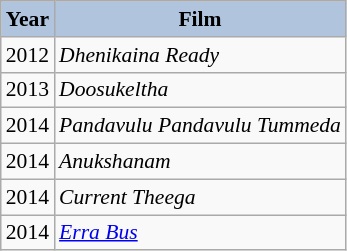<table class="wikitable" style="font-size:90%">
<tr style="text-align:center;">
<th style="text-align:center; background:#b0c4de;">Year</th>
<th style="text-align:center; background:#b0c4de;">Film</th>
</tr>
<tr>
<td>2012</td>
<td><em>Dhenikaina Ready</em></td>
</tr>
<tr>
<td>2013</td>
<td><em>Doosukeltha</em></td>
</tr>
<tr>
<td>2014</td>
<td><em>Pandavulu Pandavulu Tummeda</em></td>
</tr>
<tr>
<td>2014</td>
<td><em>Anukshanam</em></td>
</tr>
<tr>
<td>2014</td>
<td><em>Current Theega</em></td>
</tr>
<tr>
<td>2014</td>
<td><em><a href='#'>Erra Bus</a></em></td>
</tr>
</table>
